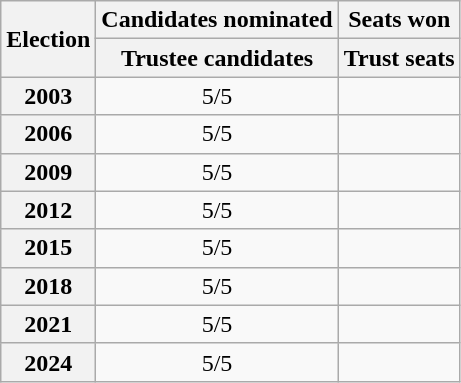<table class=wikitable>
<tr>
<th rowspan=2>Election</th>
<th colspan=1>Candidates nominated</th>
<th colspan=4>Seats won</th>
</tr>
<tr style="text-align:center;">
<th>Trustee candidates</th>
<th>Trust seats</th>
</tr>
<tr style="text-align:center;">
<th>2003</th>
<td>5/5</td>
<td></td>
</tr>
<tr style="text-align:center;">
<th>2006</th>
<td>5/5</td>
<td></td>
</tr>
<tr style="text-align:center;">
<th>2009</th>
<td>5/5</td>
<td></td>
</tr>
<tr style="text-align:center;">
<th>2012</th>
<td>5/5</td>
<td></td>
</tr>
<tr style="text-align:center;">
<th>2015</th>
<td>5/5</td>
<td></td>
</tr>
<tr style="text-align:center;">
<th>2018</th>
<td>5/5</td>
<td></td>
</tr>
<tr style="text-align:center;">
<th>2021</th>
<td>5/5</td>
<td></td>
</tr>
<tr style="text-align:center;">
<th>2024</th>
<td>5/5</td>
<td></td>
</tr>
</table>
